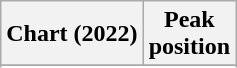<table class="wikitable sortable plainrowheaders" style="text-align:center">
<tr>
<th scope="col">Chart (2022)</th>
<th scope="col">Peak<br>position</th>
</tr>
<tr>
</tr>
<tr>
</tr>
<tr>
</tr>
<tr>
</tr>
<tr>
</tr>
</table>
